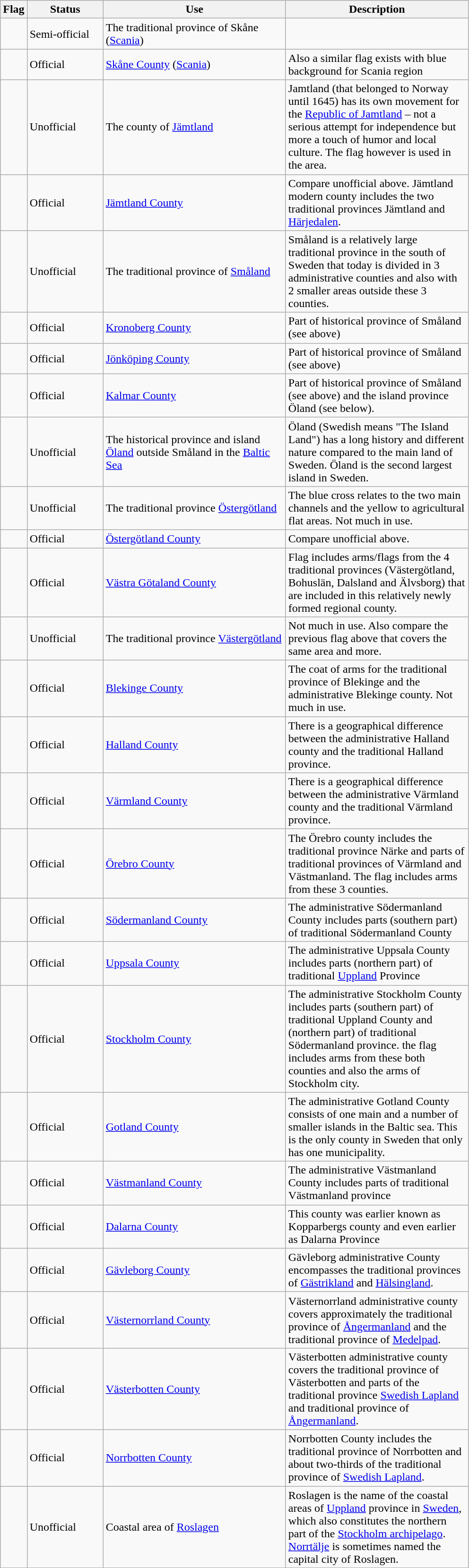<table class="wikitable">
<tr>
<th>Flag</th>
<th width="100">Status</th>
<th width="250">Use</th>
<th width="250">Description</th>
</tr>
<tr>
<td></td>
<td>Semi-official</td>
<td>The traditional province of Skåne (<a href='#'>Scania</a>)</td>
<td></td>
</tr>
<tr>
<td></td>
<td>Official</td>
<td><a href='#'>Skåne County</a> (<a href='#'>Scania</a>)</td>
<td>Also a similar flag exists with blue background for Scania region</td>
</tr>
<tr>
<td></td>
<td>Unofficial</td>
<td>The county of <a href='#'>Jämtland</a></td>
<td>Jamtland (that belonged to Norway until 1645) has its own movement for the <a href='#'>Republic of Jamtland</a> – not a serious attempt for independence but more a touch of humor and local culture. The flag however is used in the area.</td>
</tr>
<tr>
<td></td>
<td>Official</td>
<td><a href='#'>Jämtland County</a></td>
<td>Compare unofficial above. Jämtland modern county includes the two traditional provinces Jämtland and <a href='#'>Härjedalen</a>.</td>
</tr>
<tr>
<td></td>
<td>Unofficial</td>
<td>The traditional province of <a href='#'>Småland</a></td>
<td>Småland is a relatively large traditional province in the south of Sweden that today is divided in 3 administrative counties and also with 2 smaller areas outside these 3 counties.</td>
</tr>
<tr>
<td></td>
<td>Official</td>
<td><a href='#'>Kronoberg County</a></td>
<td>Part of historical province of Småland (see above)</td>
</tr>
<tr>
<td></td>
<td>Official</td>
<td><a href='#'>Jönköping County</a></td>
<td>Part of historical province of Småland (see above)</td>
</tr>
<tr>
<td></td>
<td>Official</td>
<td><a href='#'>Kalmar County</a></td>
<td>Part of historical province of Småland (see above) and the island province Öland (see below).</td>
</tr>
<tr>
<td></td>
<td>Unofficial</td>
<td>The historical province and island <a href='#'>Öland</a> outside Småland in the <a href='#'>Baltic Sea</a></td>
<td>Öland (Swedish means "The Island Land") has a long history and different nature compared to the main land of Sweden. Öland is the second largest island in Sweden.</td>
</tr>
<tr>
<td></td>
<td>Unofficial</td>
<td>The traditional province <a href='#'>Östergötland</a></td>
<td>The blue cross relates to the two main channels and the yellow to agricultural flat areas. Not much in use.</td>
</tr>
<tr>
<td></td>
<td>Official</td>
<td><a href='#'>Östergötland County</a></td>
<td>Compare unofficial above.</td>
</tr>
<tr>
<td></td>
<td>Official</td>
<td><a href='#'>Västra Götaland County</a></td>
<td>Flag includes arms/flags from the 4 traditional provinces (Västergötland, Bohuslän, Dalsland and Älvsborg) that are included in this relatively newly formed regional county.</td>
</tr>
<tr>
<td></td>
<td>Unofficial</td>
<td>The traditional province <a href='#'>Västergötland</a></td>
<td>Not much in use. Also compare the previous flag above that covers the same area and more.</td>
</tr>
<tr>
<td></td>
<td>Official</td>
<td><a href='#'>Blekinge County</a></td>
<td>The coat of arms for the traditional province of Blekinge and the administrative Blekinge county. Not much in use.</td>
</tr>
<tr>
<td></td>
<td>Official</td>
<td><a href='#'>Halland County</a></td>
<td>There is a geographical difference between the administrative Halland county and the traditional Halland province.</td>
</tr>
<tr>
<td></td>
<td>Official</td>
<td><a href='#'>Värmland County</a></td>
<td>There is a geographical difference between the administrative Värmland county and the traditional Värmland province.</td>
</tr>
<tr>
<td></td>
<td>Official</td>
<td><a href='#'>Örebro County</a></td>
<td>The Örebro county includes the traditional province Närke and parts of traditional provinces of Värmland and Västmanland. The flag includes arms from these 3 counties.</td>
</tr>
<tr>
<td></td>
<td>Official</td>
<td><a href='#'>Södermanland County</a></td>
<td>The administrative Södermanland County includes parts (southern part) of traditional Södermanland County</td>
</tr>
<tr>
<td></td>
<td>Official</td>
<td><a href='#'>Uppsala County</a></td>
<td>The administrative Uppsala County includes parts (northern part) of traditional <a href='#'>Uppland</a> Province</td>
</tr>
<tr>
<td></td>
<td>Official</td>
<td><a href='#'>Stockholm County</a></td>
<td>The administrative Stockholm County includes parts (southern part) of traditional Uppland County and (northern part) of traditional Södermanland province. the flag includes arms from these both counties and also the arms of Stockholm city.</td>
</tr>
<tr>
<td></td>
<td>Official</td>
<td><a href='#'>Gotland County</a></td>
<td>The administrative Gotland County consists of one main and a number of smaller islands in the Baltic sea. This is the only county in Sweden that only has one municipality.</td>
</tr>
<tr>
<td></td>
<td>Official</td>
<td><a href='#'>Västmanland County</a></td>
<td>The administrative Västmanland County includes parts of traditional Västmanland province</td>
</tr>
<tr>
<td></td>
<td>Official</td>
<td><a href='#'>Dalarna County</a></td>
<td>This county was earlier known as Kopparbergs county and even earlier as Dalarna Province</td>
</tr>
<tr>
<td></td>
<td>Official</td>
<td><a href='#'>Gävleborg County</a></td>
<td>Gävleborg administrative County encompasses the traditional provinces of <a href='#'>Gästrikland</a> and <a href='#'>Hälsingland</a>.</td>
</tr>
<tr>
<td></td>
<td>Official</td>
<td><a href='#'>Västernorrland County</a></td>
<td>Västernorrland administrative county covers approximately the traditional province of <a href='#'>Ångermanland</a> and the traditional province of <a href='#'>Medelpad</a>.</td>
</tr>
<tr>
<td></td>
<td>Official</td>
<td><a href='#'>Västerbotten County</a></td>
<td>Västerbotten administrative county covers the traditional province of Västerbotten and parts of the traditional province <a href='#'>Swedish Lapland</a> and traditional province of <a href='#'>Ångermanland</a>.</td>
</tr>
<tr>
<td></td>
<td>Official</td>
<td><a href='#'>Norrbotten County</a></td>
<td>Norrbotten County includes the traditional province of Norrbotten and about two-thirds of the traditional province of <a href='#'>Swedish Lapland</a>.</td>
</tr>
<tr>
<td></td>
<td>Unofficial</td>
<td>Coastal area of <a href='#'>Roslagen</a></td>
<td>Roslagen is the name of the coastal areas of <a href='#'>Uppland</a> province in <a href='#'>Sweden</a>, which also constitutes the northern part of the <a href='#'>Stockholm archipelago</a>. <a href='#'>Norrtälje</a> is sometimes named the capital city of Roslagen.</td>
</tr>
<tr>
</tr>
</table>
